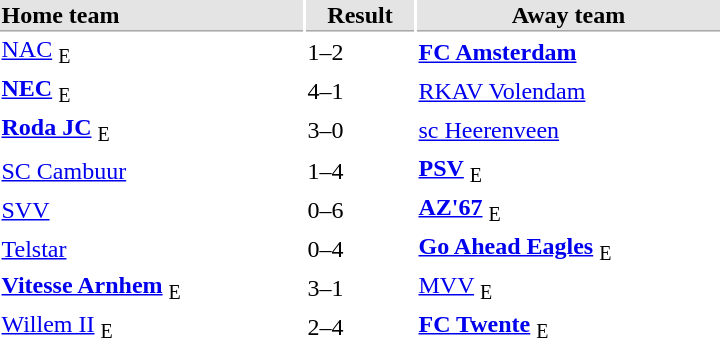<table style="float:right;">
<tr bgcolor="#E4E4E4">
<th style="border-bottom:1px solid #AAAAAA" width="200" align="left">Home team</th>
<th style="border-bottom:1px solid #AAAAAA" width="70" align="center">Result</th>
<th style="border-bottom:1px solid #AAAAAA" width="200">Away team</th>
</tr>
<tr>
<td><a href='#'>NAC</a> <sub>E</sub></td>
<td>1–2</td>
<td><strong><a href='#'>FC Amsterdam</a></strong></td>
</tr>
<tr>
<td><strong><a href='#'>NEC</a></strong> <sub>E</sub></td>
<td>4–1</td>
<td><a href='#'>RKAV Volendam</a></td>
</tr>
<tr>
<td><strong><a href='#'>Roda JC</a></strong> <sub>E</sub></td>
<td>3–0</td>
<td><a href='#'>sc Heerenveen</a></td>
</tr>
<tr>
<td><a href='#'>SC Cambuur</a></td>
<td>1–4</td>
<td><strong><a href='#'>PSV</a></strong> <sub>E</sub></td>
</tr>
<tr>
<td><a href='#'>SVV</a></td>
<td>0–6</td>
<td><strong><a href='#'>AZ'67</a></strong> <sub>E</sub></td>
</tr>
<tr>
<td><a href='#'>Telstar</a></td>
<td>0–4</td>
<td><strong><a href='#'>Go Ahead Eagles</a></strong> <sub>E</sub></td>
</tr>
<tr>
<td><strong><a href='#'>Vitesse Arnhem</a></strong> <sub>E</sub></td>
<td>3–1</td>
<td><a href='#'>MVV</a> <sub>E</sub></td>
</tr>
<tr>
<td><a href='#'>Willem II</a> <sub>E</sub></td>
<td>2–4</td>
<td><strong><a href='#'>FC Twente</a></strong> <sub>E</sub></td>
</tr>
</table>
